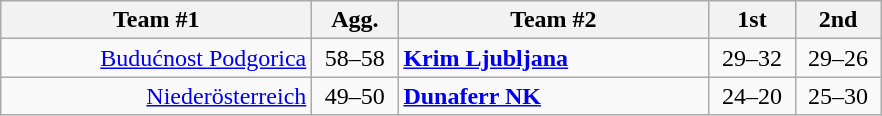<table class=wikitable style="text-align:center">
<tr>
<th width=200>Team #1</th>
<th width=50>Agg.</th>
<th width=200>Team #2</th>
<th width=50>1st</th>
<th width=50>2nd</th>
</tr>
<tr>
<td align=right><a href='#'>Budućnost Podgorica</a> </td>
<td>58–58</td>
<td align=left> <strong><a href='#'>Krim Ljubljana</a></strong></td>
<td align=center>29–32</td>
<td align=center>29–26</td>
</tr>
<tr>
<td align=right><a href='#'>Niederösterreich</a> </td>
<td>49–50</td>
<td align=left> <strong><a href='#'>Dunaferr NK</a></strong></td>
<td align=center>24–20</td>
<td align=center>25–30</td>
</tr>
</table>
